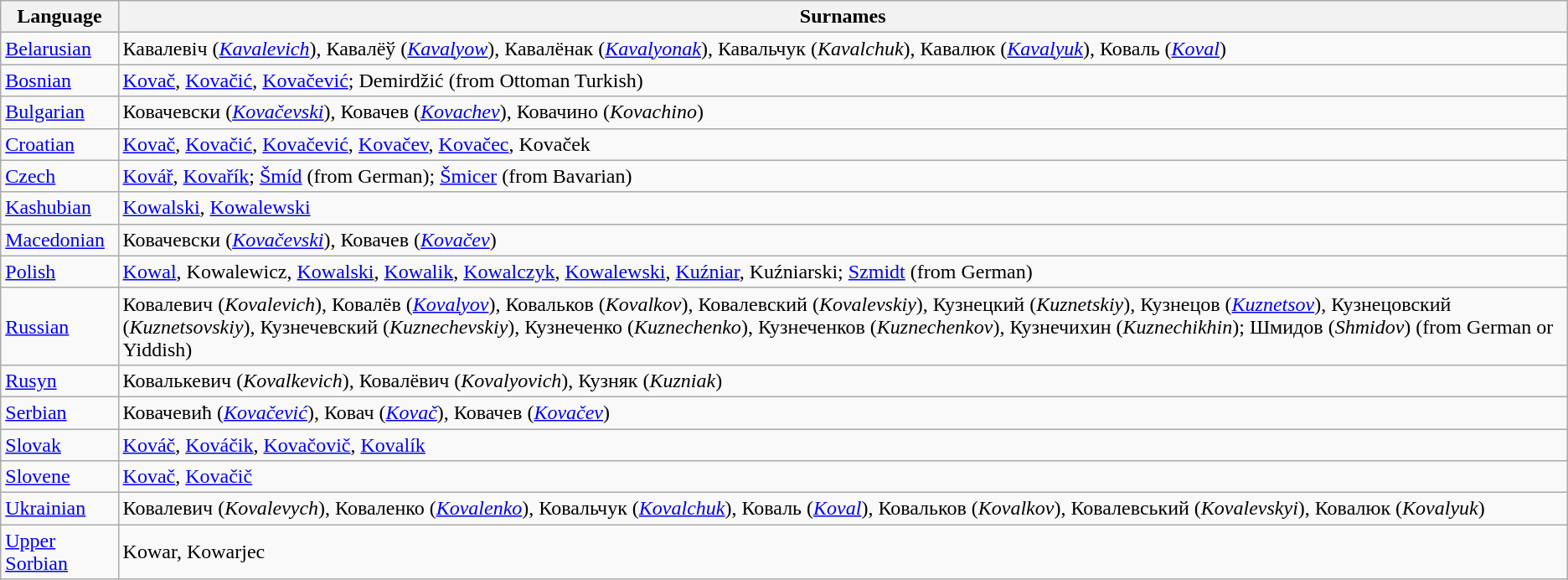<table class="wikitable">
<tr>
<th>Language</th>
<th>Surnames</th>
</tr>
<tr>
<td><a href='#'>Belarusian</a></td>
<td>Кавалевіч (<em><a href='#'>Kavalevich</a></em>), Кавалёў (<em><a href='#'>Kavalyow</a></em>), Кавалёнак (<em><a href='#'>Kavalyonak</a></em>), Кавальчук (<em>Kavalchuk</em>), Кавалюк (<em><a href='#'>Kavalyuk</a></em>), Коваль (<em><a href='#'>Koval</a></em>)</td>
</tr>
<tr>
<td><a href='#'>Bosnian</a></td>
<td><a href='#'>Kovač</a>, <a href='#'>Kovačić</a>, <a href='#'>Kovačević</a>; Demirdžić (from Ottoman Turkish)</td>
</tr>
<tr>
<td><a href='#'>Bulgarian</a></td>
<td>Ковачевски (<em><a href='#'>Kovačevski</a></em>), Ковачев (<em><a href='#'>Kovachev</a></em>), Ковачино (<em>Kovachino</em>)</td>
</tr>
<tr>
<td><a href='#'>Croatian</a></td>
<td><a href='#'>Kovač</a>, <a href='#'>Kovačić</a>, <a href='#'>Kovačević</a>, <a href='#'>Kovačev</a>, <a href='#'>Kovačec</a>, Kovaček</td>
</tr>
<tr>
<td><a href='#'>Czech</a></td>
<td><a href='#'>Kovář</a>, <a href='#'>Kovařík</a>; <a href='#'>Šmíd</a> (from German); <a href='#'>Šmicer</a> (from Bavarian)</td>
</tr>
<tr>
<td><a href='#'>Kashubian</a></td>
<td><a href='#'>Kowalski</a>, <a href='#'>Kowalewski</a></td>
</tr>
<tr>
<td><a href='#'>Macedonian</a></td>
<td>Ковачевски (<em><a href='#'>Kovačevski</a></em>), Ковачев (<em><a href='#'>Kovačev</a></em>)</td>
</tr>
<tr>
<td><a href='#'>Polish</a></td>
<td><a href='#'>Kowal</a>, Kowalewicz, <a href='#'>Kowalski</a>, <a href='#'>Kowalik</a>, <a href='#'>Kowalczyk</a>, <a href='#'>Kowalewski</a>, <a href='#'>Kuźniar</a>, Kuźniarski; <a href='#'>Szmidt</a> (from German)</td>
</tr>
<tr>
<td><a href='#'>Russian</a></td>
<td>Ковалевич (<em>Kovalevich</em>), Ковалёв (<em><a href='#'>Kovalyov</a></em>), Ковальков (<em>Kovalkov</em>), Ковалевский (<em>Kovalevskiy</em>), Кузнецкий (<em>Kuznetskiy</em>), Кузнецов (<em><a href='#'>Kuznetsov</a></em>), Кузнецовский (<em>Kuznetsovskiy</em>), Кузнечевский (<em>Kuznechevskiy</em>), Кузнеченко (<em>Kuznechenko</em>), Кузнеченков (<em>Kuznechenkov</em>), Кузнечихин (<em>Kuznechikhin</em>); Шмидов (<em>Shmidov</em>) (from German or Yiddish)</td>
</tr>
<tr>
<td><a href='#'>Rusyn</a></td>
<td>Ковалькевич (<em>Kovalkevich</em>), Ковалёвич (<em>Kovalyovich</em>), Кузняк (<em>Kuzniak</em>)</td>
</tr>
<tr>
<td><a href='#'>Serbian</a></td>
<td>Ковачевић (<em><a href='#'>Kovačević</a></em>), Ковач (<em><a href='#'>Kovač</a></em>), Ковачев (<em><a href='#'>Kovačev</a></em>)</td>
</tr>
<tr>
<td><a href='#'>Slovak</a></td>
<td><a href='#'>Kováč</a>, <a href='#'>Kováčik</a>, <a href='#'>Kovačovič</a>, <a href='#'>Kovalík</a></td>
</tr>
<tr>
<td><a href='#'>Slovene</a></td>
<td><a href='#'>Kovač</a>, <a href='#'>Kovačič</a></td>
</tr>
<tr>
<td><a href='#'>Ukrainian</a></td>
<td>Ковалевич (<em>Kovalevych</em>), Коваленко (<em><a href='#'>Kovalenko</a></em>), Ковальчук (<em><a href='#'>Kovalchuk</a></em>), Коваль (<em><a href='#'>Koval</a></em>), Ковальков (<em>Kovalkov</em>), Ковалевський (<em>Kovalevskyi</em>), Ковалюк (<em>Kovalyuk</em>)</td>
</tr>
<tr>
<td><a href='#'>Upper Sorbian</a></td>
<td>Kowar, Kowarjec</td>
</tr>
</table>
